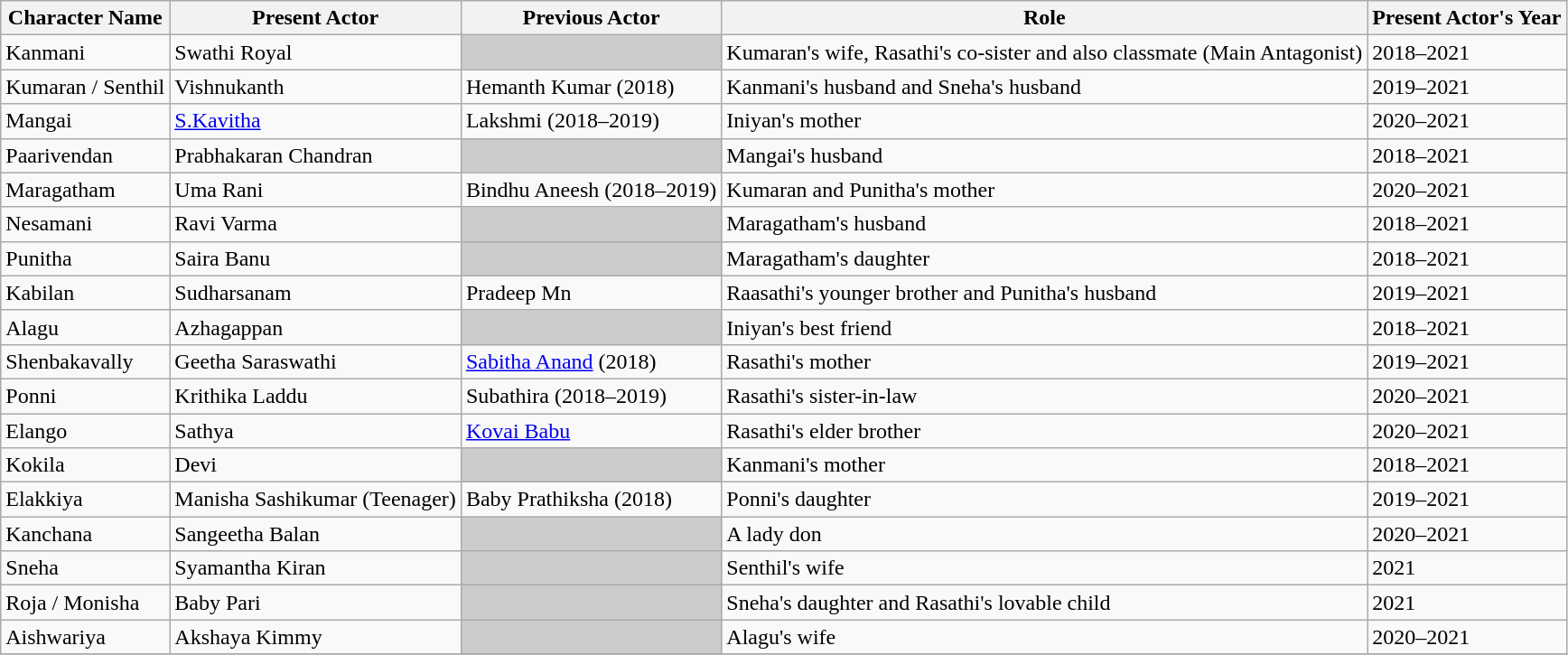<table class="wikitable">
<tr>
<th>Character Name</th>
<th>Present Actor</th>
<th>Previous Actor</th>
<th>Role</th>
<th>Present Actor's Year</th>
</tr>
<tr>
<td>Kanmani</td>
<td>Swathi Royal</td>
<td style="background:#ccc;"></td>
<td>Kumaran's wife, Rasathi's co-sister and also classmate (Main Antagonist)</td>
<td>2018–2021</td>
</tr>
<tr>
<td>Kumaran / Senthil</td>
<td>Vishnukanth</td>
<td>Hemanth Kumar (2018)</td>
<td>Kanmani's husband and Sneha's husband</td>
<td>2019–2021</td>
</tr>
<tr>
<td>Mangai</td>
<td><a href='#'>S.Kavitha</a></td>
<td>Lakshmi (2018–2019)</td>
<td>Iniyan's mother</td>
<td>2020–2021</td>
</tr>
<tr>
<td>Paarivendan</td>
<td>Prabhakaran Chandran</td>
<td style="background:#ccc;"></td>
<td>Mangai's husband</td>
<td>2018–2021</td>
</tr>
<tr>
<td>Maragatham</td>
<td>Uma Rani</td>
<td>Bindhu Aneesh (2018–2019)</td>
<td>Kumaran and Punitha's mother</td>
<td>2020–2021</td>
</tr>
<tr>
<td>Nesamani</td>
<td>Ravi Varma</td>
<td style="background:#ccc;"></td>
<td>Maragatham's husband</td>
<td>2018–2021</td>
</tr>
<tr>
<td>Punitha</td>
<td>Saira Banu</td>
<td style="background:#ccc;"></td>
<td>Maragatham's daughter</td>
<td>2018–2021</td>
</tr>
<tr>
<td>Kabilan</td>
<td>Sudharsanam</td>
<td>Pradeep Mn</td>
<td>Raasathi's younger brother and Punitha's husband</td>
<td>2019–2021</td>
</tr>
<tr>
<td>Alagu</td>
<td>Azhagappan</td>
<td style="background:#ccc;"></td>
<td>Iniyan's best friend</td>
<td>2018–2021</td>
</tr>
<tr>
<td>Shenbakavally</td>
<td>Geetha Saraswathi</td>
<td><a href='#'>Sabitha Anand</a> (2018)</td>
<td>Rasathi's mother</td>
<td>2019–2021</td>
</tr>
<tr>
<td>Ponni</td>
<td>Krithika Laddu</td>
<td>Subathira (2018–2019)</td>
<td>Rasathi's sister-in-law</td>
<td>2020–2021</td>
</tr>
<tr>
<td>Elango</td>
<td>Sathya</td>
<td><a href='#'>Kovai Babu</a></td>
<td>Rasathi's elder brother</td>
<td>2020–2021</td>
</tr>
<tr>
<td>Kokila</td>
<td>Devi</td>
<td style="background:#ccc;"></td>
<td>Kanmani's mother</td>
<td>2018–2021</td>
</tr>
<tr>
<td>Elakkiya</td>
<td>Manisha Sashikumar (Teenager)</td>
<td>Baby Prathiksha (2018)</td>
<td>Ponni's daughter</td>
<td>2019–2021</td>
</tr>
<tr>
<td>Kanchana</td>
<td>Sangeetha Balan</td>
<td style="background:#ccc;"></td>
<td>A lady don</td>
<td>2020–2021</td>
</tr>
<tr>
<td>Sneha</td>
<td>Syamantha Kiran</td>
<td style="background:#ccc;"></td>
<td>Senthil's wife</td>
<td>2021</td>
</tr>
<tr>
<td>Roja / Monisha</td>
<td>Baby Pari</td>
<td style="background:#ccc;"></td>
<td>Sneha's daughter and Rasathi's lovable child</td>
<td>2021</td>
</tr>
<tr>
<td>Aishwariya</td>
<td>Akshaya Kimmy</td>
<td style="background:#ccc;"></td>
<td>Alagu's wife</td>
<td>2020–2021</td>
</tr>
<tr>
</tr>
</table>
